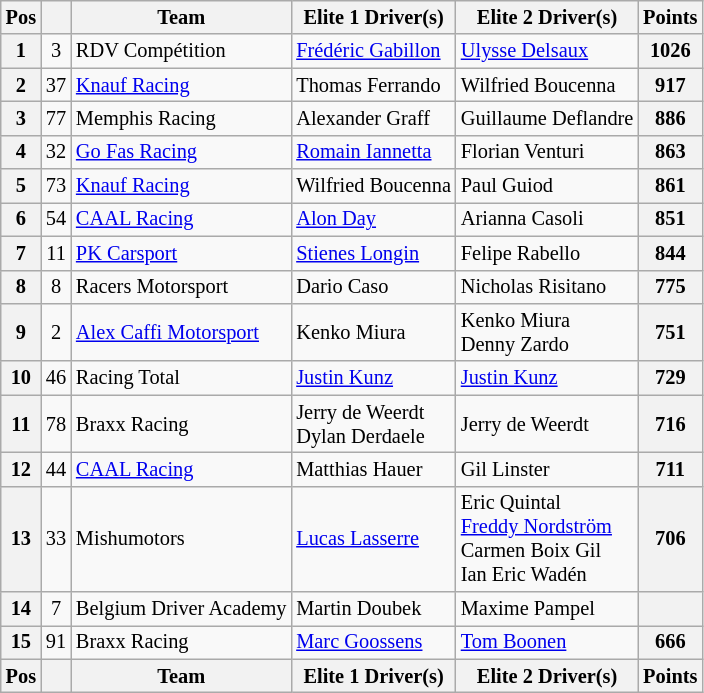<table class="wikitable" style="font-size:85%; text-align:center">
<tr>
<th>Pos</th>
<th></th>
<th>Team</th>
<th>Elite 1 Driver(s)</th>
<th>Elite 2 Driver(s)</th>
<th>Points</th>
</tr>
<tr>
<th>1</th>
<td>3</td>
<td align="left"> RDV Compétition</td>
<td align="left"> <a href='#'>Frédéric Gabillon</a></td>
<td align="left"> <a href='#'>Ulysse Delsaux</a></td>
<th>1026</th>
</tr>
<tr>
<th>2</th>
<td>37</td>
<td align="left"> <a href='#'>Knauf Racing</a></td>
<td align="left"> Thomas Ferrando</td>
<td align="left"> Wilfried Boucenna</td>
<th>917</th>
</tr>
<tr>
<th>3</th>
<td>77</td>
<td align="left"> Memphis Racing</td>
<td align="left"> Alexander Graff</td>
<td align="left"> Guillaume Deflandre</td>
<th>886</th>
</tr>
<tr>
<th>4</th>
<td>32</td>
<td align="left"> <a href='#'>Go Fas Racing</a></td>
<td align="left"> <a href='#'>Romain Iannetta</a></td>
<td align="left"> Florian Venturi</td>
<th>863</th>
</tr>
<tr>
<th>5</th>
<td>73</td>
<td align="left"> <a href='#'>Knauf Racing</a></td>
<td align="left"> Wilfried Boucenna</td>
<td align="left"> Paul Guiod</td>
<th>861</th>
</tr>
<tr>
<th>6</th>
<td>54</td>
<td align="left"> <a href='#'>CAAL Racing</a></td>
<td align="left"> <a href='#'>Alon Day</a></td>
<td align="left"> Arianna Casoli</td>
<th>851</th>
</tr>
<tr>
<th>7</th>
<td>11</td>
<td align="left"> <a href='#'>PK Carsport</a></td>
<td align="left"> <a href='#'>Stienes Longin</a></td>
<td align="left"> Felipe Rabello</td>
<th>844</th>
</tr>
<tr>
<th>8</th>
<td>8</td>
<td align="left"> Racers Motorsport</td>
<td align="left"> Dario Caso</td>
<td align="left"> Nicholas Risitano</td>
<th>775</th>
</tr>
<tr>
<th>9</th>
<td>2</td>
<td align="left"> <a href='#'>Alex Caffi Motorsport</a></td>
<td align="left"> Kenko Miura</td>
<td align="left"> Kenko Miura<br> Denny Zardo</td>
<th>751</th>
</tr>
<tr>
<th>10</th>
<td>46</td>
<td align="left"> Racing Total</td>
<td align="left"> <a href='#'>Justin Kunz</a></td>
<td align="left"> <a href='#'>Justin Kunz</a></td>
<th>729</th>
</tr>
<tr>
<th>11</th>
<td>78</td>
<td align="left"> Braxx Racing</td>
<td align="left"> Jerry de Weerdt<br> Dylan Derdaele</td>
<td align="left"> Jerry de Weerdt</td>
<th>716</th>
</tr>
<tr>
<th>12</th>
<td>44</td>
<td align="left"> <a href='#'>CAAL Racing</a></td>
<td align="left"> Matthias Hauer</td>
<td align="left"> Gil Linster</td>
<th>711</th>
</tr>
<tr>
<th>13</th>
<td>33</td>
<td align="left"> Mishumotors</td>
<td align="left"> <a href='#'>Lucas Lasserre</a></td>
<td align="left"> Eric Quintal<br> <a href='#'>Freddy Nordström</a><br> Carmen Boix Gil<br> Ian Eric Wadén</td>
<th>706</th>
</tr>
<tr>
<th>14</th>
<td>7</td>
<td align="left"> Belgium Driver Academy</td>
<td align="left"> Martin Doubek</td>
<td align="left"> Maxime Pampel</td>
<th></th>
</tr>
<tr>
<th>15</th>
<td>91</td>
<td align="left"> Braxx Racing</td>
<td align="left"> <a href='#'>Marc Goossens</a></td>
<td align="left"> <a href='#'>Tom Boonen</a></td>
<th>666</th>
</tr>
<tr>
<th>Pos</th>
<th></th>
<th>Team</th>
<th>Elite 1 Driver(s)</th>
<th>Elite 2 Driver(s)</th>
<th>Points</th>
</tr>
</table>
